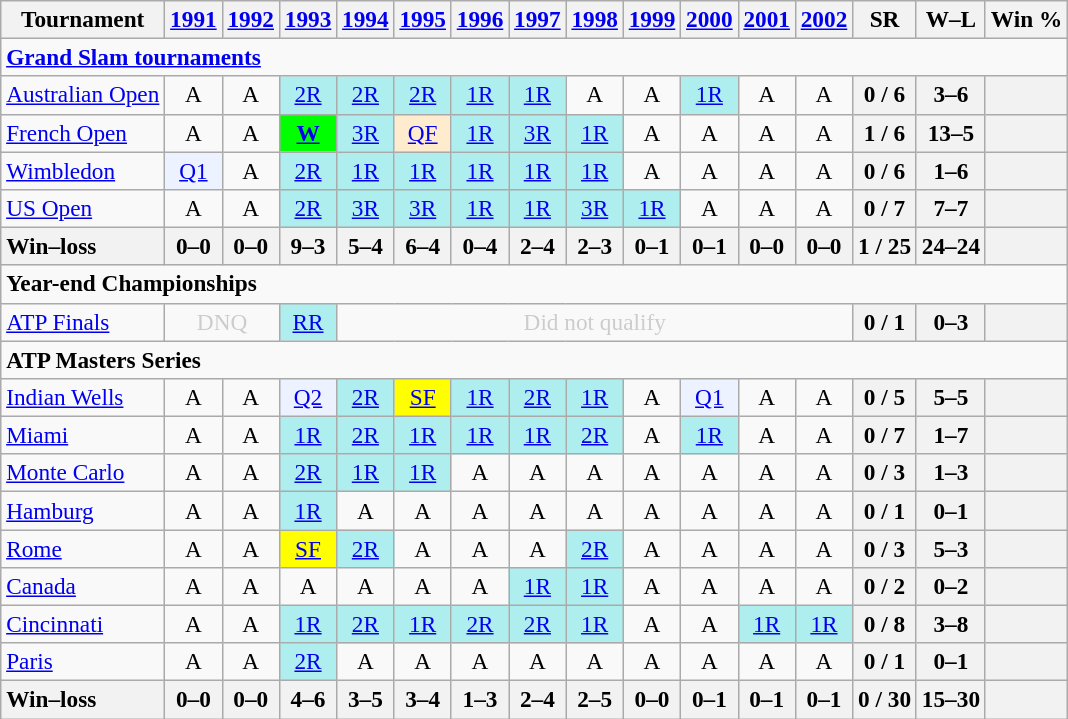<table class=wikitable style=text-align:center;font-size:97%>
<tr>
<th>Tournament</th>
<th><a href='#'>1991</a></th>
<th><a href='#'>1992</a></th>
<th><a href='#'>1993</a></th>
<th><a href='#'>1994</a></th>
<th><a href='#'>1995</a></th>
<th><a href='#'>1996</a></th>
<th><a href='#'>1997</a></th>
<th><a href='#'>1998</a></th>
<th><a href='#'>1999</a></th>
<th><a href='#'>2000</a></th>
<th><a href='#'>2001</a></th>
<th><a href='#'>2002</a></th>
<th>SR</th>
<th>W–L</th>
<th>Win %</th>
</tr>
<tr>
<td colspan=23 align=left><strong><a href='#'>Grand Slam tournaments</a></strong></td>
</tr>
<tr>
<td align=left><a href='#'>Australian Open</a></td>
<td>A</td>
<td>A</td>
<td bgcolor=afeeee><a href='#'>2R</a></td>
<td bgcolor=afeeee><a href='#'>2R</a></td>
<td bgcolor=afeeee><a href='#'>2R</a></td>
<td bgcolor=afeeee><a href='#'>1R</a></td>
<td bgcolor=afeeee><a href='#'>1R</a></td>
<td>A</td>
<td>A</td>
<td bgcolor=afeeee><a href='#'>1R</a></td>
<td>A</td>
<td>A</td>
<th>0 / 6</th>
<th>3–6</th>
<th></th>
</tr>
<tr>
<td align=left><a href='#'>French Open</a></td>
<td>A</td>
<td>A</td>
<td bgcolor=lime><a href='#'><strong>W</strong></a></td>
<td bgcolor=afeeee><a href='#'>3R</a></td>
<td bgcolor=ffebcd><a href='#'>QF</a></td>
<td bgcolor=afeeee><a href='#'>1R</a></td>
<td bgcolor=afeeee><a href='#'>3R</a></td>
<td bgcolor=afeeee><a href='#'>1R</a></td>
<td>A</td>
<td>A</td>
<td>A</td>
<td>A</td>
<th>1 / 6</th>
<th>13–5</th>
<th></th>
</tr>
<tr>
<td align=left><a href='#'>Wimbledon</a></td>
<td bgcolor=ecf2ff><a href='#'>Q1</a></td>
<td>A</td>
<td bgcolor=afeeee><a href='#'>2R</a></td>
<td bgcolor=afeeee><a href='#'>1R</a></td>
<td bgcolor=afeeee><a href='#'>1R</a></td>
<td bgcolor=afeeee><a href='#'>1R</a></td>
<td bgcolor=afeeee><a href='#'>1R</a></td>
<td bgcolor=afeeee><a href='#'>1R</a></td>
<td>A</td>
<td>A</td>
<td>A</td>
<td>A</td>
<th>0 / 6</th>
<th>1–6</th>
<th></th>
</tr>
<tr>
<td align=left><a href='#'>US Open</a></td>
<td>A</td>
<td>A</td>
<td bgcolor=afeeee><a href='#'>2R</a></td>
<td bgcolor=afeeee><a href='#'>3R</a></td>
<td bgcolor=afeeee><a href='#'>3R</a></td>
<td bgcolor=afeeee><a href='#'>1R</a></td>
<td bgcolor=afeeee><a href='#'>1R</a></td>
<td bgcolor=afeeee><a href='#'>3R</a></td>
<td bgcolor=afeeee><a href='#'>1R</a></td>
<td>A</td>
<td>A</td>
<td>A</td>
<th>0 / 7</th>
<th>7–7</th>
<th></th>
</tr>
<tr>
<th style=text-align:left>Win–loss</th>
<th>0–0</th>
<th>0–0</th>
<th>9–3</th>
<th>5–4</th>
<th>6–4</th>
<th>0–4</th>
<th>2–4</th>
<th>2–3</th>
<th>0–1</th>
<th>0–1</th>
<th>0–0</th>
<th>0–0</th>
<th>1 / 25</th>
<th>24–24</th>
<th></th>
</tr>
<tr>
<td colspan=22 align=left><strong>Year-end Championships</strong></td>
</tr>
<tr>
<td align=left><a href='#'>ATP Finals</a></td>
<td colspan=2 style=color:#cccccc>DNQ</td>
<td style=background:#afeeee><a href='#'>RR</a></td>
<td colspan=9 style=color:#cccccc>Did not qualify</td>
<th>0 / 1</th>
<th>0–3</th>
<th></th>
</tr>
<tr>
<td colspan=23 align=left><strong>ATP Masters Series</strong></td>
</tr>
<tr>
<td align=left><a href='#'>Indian Wells</a></td>
<td>A</td>
<td>A</td>
<td bgcolor=ecf2ff><a href='#'>Q2</a></td>
<td bgcolor=afeeee><a href='#'>2R</a></td>
<td bgcolor=yellow><a href='#'>SF</a></td>
<td bgcolor=afeeee><a href='#'>1R</a></td>
<td bgcolor=afeeee><a href='#'>2R</a></td>
<td bgcolor=afeeee><a href='#'>1R</a></td>
<td>A</td>
<td bgcolor=ecf2ff><a href='#'>Q1</a></td>
<td>A</td>
<td>A</td>
<th>0 / 5</th>
<th>5–5</th>
<th></th>
</tr>
<tr>
<td align=left><a href='#'>Miami</a></td>
<td>A</td>
<td>A</td>
<td bgcolor=afeeee><a href='#'>1R</a></td>
<td bgcolor=afeeee><a href='#'>2R</a></td>
<td bgcolor=afeeee><a href='#'>1R</a></td>
<td bgcolor=afeeee><a href='#'>1R</a></td>
<td bgcolor=afeeee><a href='#'>1R</a></td>
<td bgcolor=afeeee><a href='#'>2R</a></td>
<td>A</td>
<td bgcolor=afeeee><a href='#'>1R</a></td>
<td>A</td>
<td>A</td>
<th>0 / 7</th>
<th>1–7</th>
<th></th>
</tr>
<tr>
<td align=left><a href='#'>Monte Carlo</a></td>
<td>A</td>
<td>A</td>
<td bgcolor=afeeee><a href='#'>2R</a></td>
<td bgcolor=afeeee><a href='#'>1R</a></td>
<td bgcolor=afeeee><a href='#'>1R</a></td>
<td>A</td>
<td>A</td>
<td>A</td>
<td>A</td>
<td>A</td>
<td>A</td>
<td>A</td>
<th>0 / 3</th>
<th>1–3</th>
<th></th>
</tr>
<tr>
<td align=left><a href='#'>Hamburg</a></td>
<td>A</td>
<td>A</td>
<td bgcolor=afeeee><a href='#'>1R</a></td>
<td>A</td>
<td>A</td>
<td>A</td>
<td>A</td>
<td>A</td>
<td>A</td>
<td>A</td>
<td>A</td>
<td>A</td>
<th>0 / 1</th>
<th>0–1</th>
<th></th>
</tr>
<tr>
<td align=left><a href='#'>Rome</a></td>
<td>A</td>
<td>A</td>
<td bgcolor=yellow><a href='#'>SF</a></td>
<td bgcolor=afeeee><a href='#'>2R</a></td>
<td>A</td>
<td>A</td>
<td>A</td>
<td bgcolor=afeeee><a href='#'>2R</a></td>
<td>A</td>
<td>A</td>
<td>A</td>
<td>A</td>
<th>0 / 3</th>
<th>5–3</th>
<th></th>
</tr>
<tr>
<td align=left><a href='#'>Canada</a></td>
<td>A</td>
<td>A</td>
<td>A</td>
<td>A</td>
<td>A</td>
<td>A</td>
<td bgcolor=afeeee><a href='#'>1R</a></td>
<td bgcolor=afeeee><a href='#'>1R</a></td>
<td>A</td>
<td>A</td>
<td>A</td>
<td>A</td>
<th>0 / 2</th>
<th>0–2</th>
<th></th>
</tr>
<tr>
<td align=left><a href='#'>Cincinnati</a></td>
<td>A</td>
<td>A</td>
<td bgcolor=afeeee><a href='#'>1R</a></td>
<td bgcolor=afeeee><a href='#'>2R</a></td>
<td bgcolor=afeeee><a href='#'>1R</a></td>
<td bgcolor=afeeee><a href='#'>2R</a></td>
<td bgcolor=afeeee><a href='#'>2R</a></td>
<td bgcolor=afeeee><a href='#'>1R</a></td>
<td>A</td>
<td>A</td>
<td bgcolor=afeeee><a href='#'>1R</a></td>
<td bgcolor=afeeee><a href='#'>1R</a></td>
<th>0 / 8</th>
<th>3–8</th>
<th></th>
</tr>
<tr>
<td align=left><a href='#'>Paris</a></td>
<td>A</td>
<td>A</td>
<td bgcolor=afeeee><a href='#'>2R</a></td>
<td>A</td>
<td>A</td>
<td>A</td>
<td>A</td>
<td>A</td>
<td>A</td>
<td>A</td>
<td>A</td>
<td>A</td>
<th>0 / 1</th>
<th>0–1</th>
<th></th>
</tr>
<tr>
<th style=text-align:left>Win–loss</th>
<th>0–0</th>
<th>0–0</th>
<th>4–6</th>
<th>3–5</th>
<th>3–4</th>
<th>1–3</th>
<th>2–4</th>
<th>2–5</th>
<th>0–0</th>
<th>0–1</th>
<th>0–1</th>
<th>0–1</th>
<th>0 / 30</th>
<th>15–30</th>
<th></th>
</tr>
</table>
